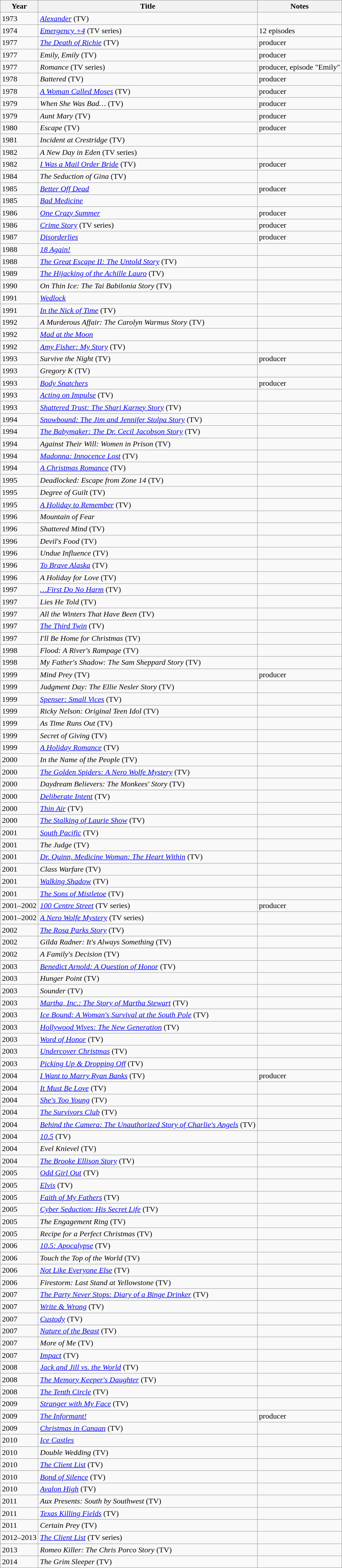<table class="wikitable sortable">
<tr>
<th>Year</th>
<th>Title</th>
<th class=”unsortable">Notes</th>
</tr>
<tr>
<td>1973</td>
<td><em><a href='#'>Alexander</a></em> (TV)</td>
<td></td>
</tr>
<tr>
<td>1974</td>
<td><em><a href='#'>Emergency +4</a></em> (TV series)</td>
<td>12 episodes</td>
</tr>
<tr>
<td>1977</td>
<td><em><a href='#'>The Death of Richie</a></em> (TV)</td>
<td>producer</td>
</tr>
<tr>
<td>1977</td>
<td><em>Emily, Emily</em> (TV)</td>
<td>producer</td>
</tr>
<tr>
<td>1977</td>
<td><em>Romance</em> (TV series)</td>
<td>producer, episode "Emily"</td>
</tr>
<tr>
<td>1978</td>
<td><em>Battered</em> (TV)</td>
<td>producer</td>
</tr>
<tr>
<td>1978</td>
<td><em><a href='#'>A Woman Called Moses</a></em> (TV)</td>
<td>producer</td>
</tr>
<tr>
<td>1979</td>
<td><em>When She Was Bad…</em> (TV)</td>
<td>producer</td>
</tr>
<tr>
<td>1979</td>
<td><em>Aunt Mary</em> (TV)</td>
<td>producer</td>
</tr>
<tr>
<td>1980</td>
<td><em>Escape</em> (TV)</td>
<td>producer</td>
</tr>
<tr>
<td>1981</td>
<td><em>Incident at Crestridge</em> (TV)</td>
<td></td>
</tr>
<tr>
<td>1982</td>
<td><em>A New Day in Eden</em> (TV series)</td>
<td></td>
</tr>
<tr>
<td>1982</td>
<td><em><a href='#'>I Was a Mail Order Bride</a></em> (TV)</td>
<td>producer</td>
</tr>
<tr>
<td>1984</td>
<td><em>The Seduction of Gina</em> (TV)</td>
<td></td>
</tr>
<tr>
<td>1985</td>
<td><em><a href='#'>Better Off Dead</a></em></td>
<td>producer</td>
</tr>
<tr>
<td>1985</td>
<td><em><a href='#'>Bad Medicine</a></em></td>
<td></td>
</tr>
<tr>
<td>1986</td>
<td><em><a href='#'>One Crazy Summer</a></em></td>
<td>producer</td>
</tr>
<tr>
<td>1986</td>
<td><em><a href='#'>Crime Story</a></em> (TV series)</td>
<td>producer</td>
</tr>
<tr>
<td>1987</td>
<td><em><a href='#'>Disorderlies</a></em></td>
<td>producer</td>
</tr>
<tr>
<td>1988</td>
<td><em><a href='#'>18 Again!</a></em></td>
<td></td>
</tr>
<tr>
<td>1988</td>
<td><em><a href='#'>The Great Escape II: The Untold Story</a></em> (TV)</td>
<td></td>
</tr>
<tr>
<td>1989</td>
<td><em><a href='#'>The Hijacking of the Achille Lauro</a></em> (TV)</td>
<td></td>
</tr>
<tr>
<td>1990</td>
<td><em>On Thin Ice: The Tai Babilonia Story</em> (TV)</td>
<td></td>
</tr>
<tr>
<td>1991</td>
<td><em><a href='#'>Wedlock</a></em></td>
<td></td>
</tr>
<tr>
<td>1991</td>
<td><em><a href='#'>In the Nick of Time</a></em> (TV)</td>
<td></td>
</tr>
<tr>
<td>1992</td>
<td><em>A Murderous Affair: The Carolyn Warmus Story</em> (TV)</td>
<td></td>
</tr>
<tr>
<td>1992</td>
<td><em><a href='#'>Mad at the Moon</a></em></td>
<td></td>
</tr>
<tr>
<td>1992</td>
<td><em><a href='#'>Amy Fisher: My Story</a></em> (TV)</td>
<td></td>
</tr>
<tr>
<td>1993</td>
<td><em>Survive the Night</em> (TV)</td>
<td>producer</td>
</tr>
<tr>
<td>1993</td>
<td><em>Gregory K</em> (TV)</td>
<td></td>
</tr>
<tr>
<td>1993</td>
<td><em><a href='#'>Body Snatchers</a></em></td>
<td>producer</td>
</tr>
<tr>
<td>1993</td>
<td><em><a href='#'>Acting on Impulse</a></em> (TV)</td>
<td></td>
</tr>
<tr>
<td>1993</td>
<td><em><a href='#'>Shattered Trust: The Shari Karney Story</a></em> (TV)</td>
<td></td>
</tr>
<tr>
<td>1994</td>
<td><em><a href='#'>Snowbound: The Jim and Jennifer Stolpa Story</a></em> (TV)</td>
<td></td>
</tr>
<tr>
<td>1994</td>
<td><em><a href='#'>The Babymaker: The Dr. Cecil Jacobson Story</a></em> (TV)</td>
<td></td>
</tr>
<tr>
<td>1994</td>
<td><em>Against Their Will: Women in Prison</em> (TV)</td>
<td></td>
</tr>
<tr>
<td>1994</td>
<td><em><a href='#'>Madonna: Innocence Lost</a></em> (TV)</td>
<td></td>
</tr>
<tr>
<td>1994</td>
<td><em><a href='#'>A Christmas Romance</a></em> (TV)</td>
<td></td>
</tr>
<tr>
<td>1995</td>
<td><em>Deadlocked: Escape from Zone 14</em> (TV)</td>
<td></td>
</tr>
<tr>
<td>1995</td>
<td><em>Degree of Guilt</em> (TV)</td>
<td></td>
</tr>
<tr>
<td>1995</td>
<td><em><a href='#'>A Holiday to Remember</a></em> (TV)</td>
<td></td>
</tr>
<tr>
<td>1996</td>
<td><em>Mountain of Fear</em></td>
<td></td>
</tr>
<tr>
<td>1996</td>
<td><em>Shattered Mind</em> (TV)</td>
<td></td>
</tr>
<tr>
<td>1996</td>
<td><em>Devil's Food</em> (TV)</td>
<td></td>
</tr>
<tr>
<td>1996</td>
<td><em>Undue Influence</em> (TV)</td>
<td></td>
</tr>
<tr>
<td>1996</td>
<td><em><a href='#'>To Brave Alaska</a></em> (TV)</td>
<td></td>
</tr>
<tr>
<td>1996</td>
<td><em>A Holiday for Love</em> (TV)</td>
<td></td>
</tr>
<tr>
<td>1997</td>
<td><em><a href='#'>…First Do No Harm</a></em> (TV)</td>
<td></td>
</tr>
<tr>
<td>1997</td>
<td><em>Lies He Told</em> (TV)</td>
<td></td>
</tr>
<tr>
<td>1997</td>
<td><em>All the Winters That Have Been</em> (TV)</td>
<td></td>
</tr>
<tr>
<td>1997</td>
<td><em><a href='#'>The Third Twin</a></em> (TV)</td>
<td></td>
</tr>
<tr>
<td>1997</td>
<td><em>I'll Be Home for Christmas</em> (TV)</td>
<td></td>
</tr>
<tr>
<td>1998</td>
<td><em>Flood: A River's Rampage</em> (TV)</td>
<td></td>
</tr>
<tr>
<td>1998</td>
<td><em>My Father's Shadow: The Sam Sheppard Story</em> (TV)</td>
<td></td>
</tr>
<tr>
<td>1999</td>
<td><em>Mind Prey</em> (TV)</td>
<td>producer</td>
</tr>
<tr>
<td>1999</td>
<td><em>Judgment Day: The Ellie Nesler Story</em> (TV)</td>
<td></td>
</tr>
<tr>
<td>1999</td>
<td><em><a href='#'>Spenser: Small Vices</a></em> (TV)</td>
<td></td>
</tr>
<tr>
<td>1999</td>
<td><em>Ricky Nelson: Original Teen Idol</em> (TV)</td>
<td></td>
</tr>
<tr>
<td>1999</td>
<td><em>As Time Runs Out</em> (TV)</td>
<td></td>
</tr>
<tr>
<td>1999</td>
<td><em>Secret of Giving</em> (TV)</td>
<td></td>
</tr>
<tr>
<td>1999</td>
<td><em><a href='#'>A Holiday Romance</a></em> (TV)</td>
<td></td>
</tr>
<tr>
<td>2000</td>
<td><em>In the Name of the People</em> (TV)</td>
<td></td>
</tr>
<tr>
<td>2000</td>
<td><em><a href='#'>The Golden Spiders: A Nero Wolfe Mystery</a></em> (TV)</td>
<td></td>
</tr>
<tr>
<td>2000</td>
<td><em>Daydream Believers: The Monkees' Story</em> (TV)</td>
<td></td>
</tr>
<tr>
<td>2000</td>
<td><em><a href='#'>Deliberate Intent</a></em> (TV)</td>
<td></td>
</tr>
<tr>
<td>2000</td>
<td><em><a href='#'>Thin Air</a></em> (TV)</td>
<td></td>
</tr>
<tr>
<td>2000</td>
<td><em><a href='#'>The Stalking of Laurie Show</a></em> (TV)</td>
<td></td>
</tr>
<tr>
<td>2001</td>
<td><em><a href='#'>South Pacific</a></em> (TV)</td>
<td></td>
</tr>
<tr>
<td>2001</td>
<td><em>The Judge</em> (TV)</td>
<td></td>
</tr>
<tr>
<td>2001</td>
<td><em><a href='#'>Dr. Quinn, Medicine Woman: The Heart Within</a></em> (TV)</td>
<td></td>
</tr>
<tr>
<td>2001</td>
<td><em>Class Warfare</em> (TV)</td>
<td></td>
</tr>
<tr>
<td>2001</td>
<td><em><a href='#'>Walking Shadow</a></em> (TV)</td>
<td></td>
</tr>
<tr>
<td>2001</td>
<td><em><a href='#'>The Sons of Mistletoe</a></em> (TV)</td>
<td></td>
</tr>
<tr>
<td>2001–2002</td>
<td><em><a href='#'>100 Centre Street</a></em> (TV series)</td>
<td>producer</td>
</tr>
<tr>
<td>2001–2002</td>
<td><em><a href='#'>A Nero Wolfe Mystery</a></em> (TV series)</td>
<td></td>
</tr>
<tr>
<td>2002</td>
<td><em><a href='#'>The Rosa Parks Story</a></em> (TV)</td>
<td></td>
</tr>
<tr>
<td>2002</td>
<td><em>Gilda Radner: It's Always Something</em> (TV)</td>
<td></td>
</tr>
<tr>
<td>2002</td>
<td><em>A Family's Decision</em> (TV)</td>
<td></td>
</tr>
<tr>
<td>2003</td>
<td><em><a href='#'>Benedict Arnold: A Question of Honor</a></em> (TV)</td>
<td></td>
</tr>
<tr>
<td>2003</td>
<td><em>Hunger Point</em> (TV)</td>
<td></td>
</tr>
<tr>
<td>2003</td>
<td><em>Sounder</em> (TV)</td>
<td></td>
</tr>
<tr>
<td>2003</td>
<td><em><a href='#'>Martha, Inc.: The Story of Martha Stewart</a></em> (TV)</td>
<td></td>
</tr>
<tr>
<td>2003</td>
<td><em><a href='#'>Ice Bound: A Woman's Survival at the South Pole</a></em> (TV)</td>
<td></td>
</tr>
<tr>
<td>2003</td>
<td><em><a href='#'>Hollywood Wives: The New Generation</a></em> (TV)</td>
<td></td>
</tr>
<tr>
<td>2003</td>
<td><em><a href='#'>Word of Honor</a></em> (TV)</td>
<td></td>
</tr>
<tr>
<td>2003</td>
<td><em><a href='#'>Undercover Christmas</a></em> (TV)</td>
<td></td>
</tr>
<tr>
<td>2003</td>
<td><em><a href='#'>Picking Up & Dropping Off</a></em> (TV)</td>
<td></td>
</tr>
<tr>
<td>2004</td>
<td><em><a href='#'>I Want to Marry Ryan Banks</a></em> (TV)</td>
<td>producer</td>
</tr>
<tr>
<td>2004</td>
<td><em><a href='#'>It Must Be Love</a></em> (TV)</td>
<td></td>
</tr>
<tr>
<td>2004</td>
<td><em><a href='#'>She's Too Young</a></em> (TV)</td>
<td></td>
</tr>
<tr>
<td>2004</td>
<td><em><a href='#'>The Survivors Club</a></em> (TV)</td>
<td></td>
</tr>
<tr>
<td>2004</td>
<td><em><a href='#'>Behind the Camera: The Unauthorized Story of Charlie's Angels</a></em> (TV)</td>
<td></td>
</tr>
<tr>
<td>2004</td>
<td><em><a href='#'>10.5</a></em> (TV)</td>
<td></td>
</tr>
<tr>
<td>2004</td>
<td><em>Evel Knievel</em> (TV)</td>
<td></td>
</tr>
<tr>
<td>2004</td>
<td><em><a href='#'>The Brooke Ellison Story</a></em> (TV)</td>
<td></td>
</tr>
<tr>
<td>2005</td>
<td><em><a href='#'>Odd Girl Out</a></em> (TV)</td>
<td></td>
</tr>
<tr>
<td>2005</td>
<td><em><a href='#'>Elvis</a></em> (TV)</td>
<td></td>
</tr>
<tr>
<td>2005</td>
<td><em><a href='#'>Faith of My Fathers</a></em> (TV)</td>
<td></td>
</tr>
<tr>
<td>2005</td>
<td><em><a href='#'>Cyber Seduction: His Secret Life</a></em> (TV)</td>
<td></td>
</tr>
<tr>
<td>2005</td>
<td><em>The Engagement Ring</em> (TV)</td>
<td></td>
</tr>
<tr>
<td>2005</td>
<td><em>Recipe for a Perfect Christmas</em> (TV)</td>
<td></td>
</tr>
<tr>
<td>2006</td>
<td><em><a href='#'>10.5: Apocalypse</a></em> (TV)</td>
<td></td>
</tr>
<tr>
<td>2006</td>
<td><em>Touch the Top of the World</em> (TV)</td>
<td></td>
</tr>
<tr>
<td>2006</td>
<td><em><a href='#'>Not Like Everyone Else</a></em> (TV)</td>
<td></td>
</tr>
<tr>
<td>2006</td>
<td><em>Firestorm: Last Stand at Yellowstone</em> (TV)</td>
<td></td>
</tr>
<tr>
<td>2007</td>
<td><em><a href='#'>The Party Never Stops: Diary of a Binge Drinker</a></em> (TV)</td>
<td></td>
</tr>
<tr>
<td>2007</td>
<td><em><a href='#'>Write & Wrong</a></em> (TV)</td>
<td></td>
</tr>
<tr>
<td>2007</td>
<td><em><a href='#'>Custody</a></em> (TV)</td>
<td></td>
</tr>
<tr>
<td>2007</td>
<td><em><a href='#'>Nature of the Beast</a></em> (TV)</td>
<td></td>
</tr>
<tr>
<td>2007</td>
<td><em>More of Me</em> (TV)</td>
<td></td>
</tr>
<tr>
<td>2007</td>
<td><em><a href='#'>Impact</a></em> (TV)</td>
<td></td>
</tr>
<tr>
<td>2008</td>
<td><em><a href='#'>Jack and Jill vs. the World</a></em> (TV)</td>
<td></td>
</tr>
<tr>
<td>2008</td>
<td><em><a href='#'>The Memory Keeper's Daughter</a></em> (TV)</td>
<td></td>
</tr>
<tr>
<td>2008</td>
<td><em><a href='#'>The Tenth Circle</a></em> (TV)</td>
<td></td>
</tr>
<tr>
<td>2009</td>
<td><em><a href='#'>Stranger with My Face</a></em> (TV)</td>
<td></td>
</tr>
<tr>
<td>2009</td>
<td><em><a href='#'>The Informant!</a></em></td>
<td>producer</td>
</tr>
<tr>
<td>2009</td>
<td><em><a href='#'>Christmas in Canaan</a></em> (TV)</td>
<td></td>
</tr>
<tr>
<td>2010</td>
<td><em><a href='#'>Ice Castles</a></em></td>
<td></td>
</tr>
<tr>
<td>2010</td>
<td><em>Double Wedding</em> (TV)</td>
<td></td>
</tr>
<tr>
<td>2010</td>
<td><em><a href='#'>The Client List</a></em> (TV)</td>
<td></td>
</tr>
<tr>
<td>2010</td>
<td><em><a href='#'>Bond of Silence</a></em> (TV)</td>
<td></td>
</tr>
<tr>
<td>2010</td>
<td><em><a href='#'>Avalon High</a></em> (TV)</td>
<td></td>
</tr>
<tr>
<td>2011</td>
<td><em>Aux Presents: South by Southwest</em> (TV)</td>
<td></td>
</tr>
<tr>
<td>2011</td>
<td><em><a href='#'>Texas Killing Fields</a></em> (TV)</td>
<td></td>
</tr>
<tr>
<td>2011</td>
<td><em>Certain Prey</em> (TV)</td>
<td></td>
</tr>
<tr>
<td>2012–2013</td>
<td><em><a href='#'>The Client List</a></em> (TV series)</td>
<td></td>
</tr>
<tr>
<td>2013</td>
<td><em>Romeo Killer: The Chris Porco Story</em> (TV)</td>
<td></td>
</tr>
<tr>
<td>2014</td>
<td><em>The Grim Sleeper</em> (TV)</td>
<td></td>
</tr>
</table>
